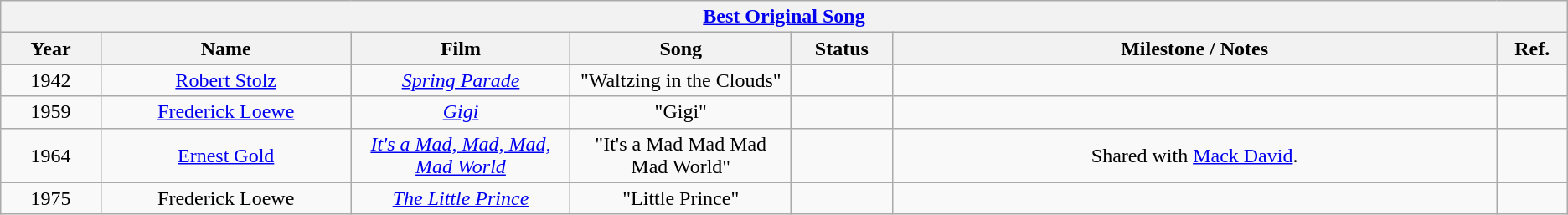<table class="wikitable" style="text-align: center">
<tr>
<th colspan=7 style="text-align:center;"><a href='#'>Best Original Song</a></th>
</tr>
<tr>
<th style="width:075px;">Year</th>
<th style="width:200px;">Name</th>
<th style="width:175px;">Film</th>
<th style="width:175px;">Song</th>
<th style="width:075px;">Status</th>
<th style="width:500px;">Milestone / Notes</th>
<th style="width:50px;">Ref.</th>
</tr>
<tr>
<td>1942</td>
<td><a href='#'>Robert Stolz</a></td>
<td><em><a href='#'>Spring Parade</a></em></td>
<td>"Waltzing in the Clouds"</td>
<td></td>
<td></td>
<td></td>
</tr>
<tr>
<td style="text-align: center">1959</td>
<td><a href='#'>Frederick Loewe</a></td>
<td><a href='#'><em>Gigi</em></a></td>
<td>"Gigi"</td>
<td></td>
<td></td>
<td></td>
</tr>
<tr>
<td style="text-align: center">1964</td>
<td><a href='#'>Ernest Gold</a></td>
<td><em><a href='#'>It's a Mad, Mad, Mad, Mad World</a></em></td>
<td>"It's a Mad Mad Mad Mad World"</td>
<td></td>
<td>Shared with <a href='#'>Mack David</a>.</td>
<td></td>
</tr>
<tr>
<td style="text-align: center">1975</td>
<td>Frederick Loewe</td>
<td><a href='#'><em>The Little Prince</em></a></td>
<td>"Little Prince"</td>
<td></td>
<td></td>
<td></td>
</tr>
</table>
